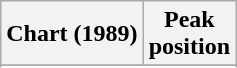<table class="wikitable sortable plainrowheaders" style="text-align:center">
<tr>
<th scope="col">Chart (1989)</th>
<th scope="col">Peak<br>position</th>
</tr>
<tr>
</tr>
<tr>
</tr>
<tr>
</tr>
<tr>
</tr>
<tr>
</tr>
<tr>
</tr>
<tr>
</tr>
<tr>
</tr>
<tr>
</tr>
<tr>
</tr>
</table>
